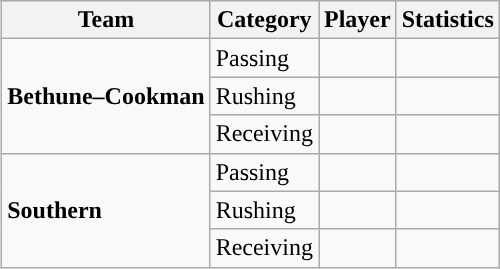<table class="wikitable" style="float: right;">
<tr>
<th>Team</th>
<th>Category</th>
<th>Player</th>
<th>Statistics</th>
</tr>
<tr>
<td rowspan=3><strong>Bethune–Cookman</strong></td>
<td>Passing</td>
<td></td>
<td></td>
</tr>
<tr>
<td>Rushing</td>
<td></td>
<td></td>
</tr>
<tr>
<td>Receiving</td>
<td></td>
<td></td>
</tr>
<tr>
<td rowspan=3><strong>Southern</strong></td>
<td>Passing</td>
<td></td>
<td></td>
</tr>
<tr>
<td>Rushing</td>
<td></td>
<td></td>
</tr>
<tr>
<td>Receiving</td>
<td></td>
<td></td>
</tr>
</table>
